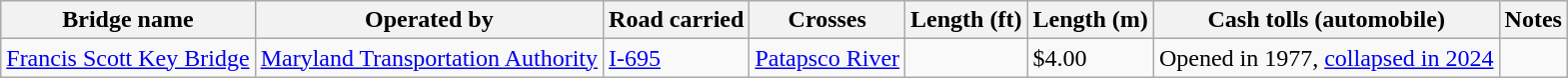<table class="wikitable">
<tr>
<th scope="col">Bridge name</th>
<th scope="col">Operated by</th>
<th scope="col">Road carried</th>
<th scope="col">Crosses</th>
<th scope="col">Length (ft)</th>
<th scope="col">Length (m)</th>
<th scope="col">Cash tolls (automobile)</th>
<th scope="col">Notes</th>
</tr>
<tr>
<td><a href='#'>Francis Scott Key Bridge</a></td>
<td><a href='#'>Maryland Transportation Authority</a></td>
<td><a href='#'>I-695</a></td>
<td><a href='#'>Patapsco River</a></td>
<td></td>
<td>$4.00</td>
<td>Opened in 1977, <a href='#'>collapsed in 2024</a></td>
</tr>
</table>
